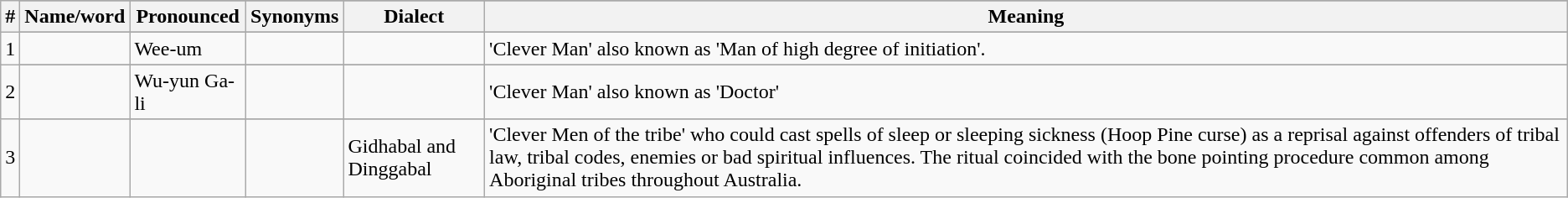<table class="wikitable">
<tr>
<th rowspan="2" align="center">#</th>
</tr>
<tr>
<th>Name/word </th>
<th>Pronounced</th>
<th>Synonyms</th>
<th>Dialect</th>
<th>Meaning</th>
</tr>
<tr>
<td rowspan="2" align="center">1</td>
</tr>
<tr>
<td>  </td>
<td>Wee-um</td>
<td></td>
<td></td>
<td>'Clever Man' also known as 'Man of high degree of initiation'.</td>
</tr>
<tr>
<td rowspan="2" align="center">2</td>
</tr>
<tr>
<td>  </td>
<td>Wu-yun Ga-li</td>
<td></td>
<td></td>
<td>'Clever Man' also known as 'Doctor'</td>
</tr>
<tr>
<td rowspan="2" align="center">3</td>
</tr>
<tr>
<td>  </td>
<td></td>
<td></td>
<td>Gidhabal and Dinggabal</td>
<td>'Clever Men of the tribe' who could cast spells of sleep or sleeping sickness (Hoop Pine curse) as a reprisal against offenders of tribal law, tribal codes, enemies or bad spiritual influences. The ritual coincided with the bone pointing procedure common among Aboriginal tribes throughout Australia.</td>
</tr>
</table>
